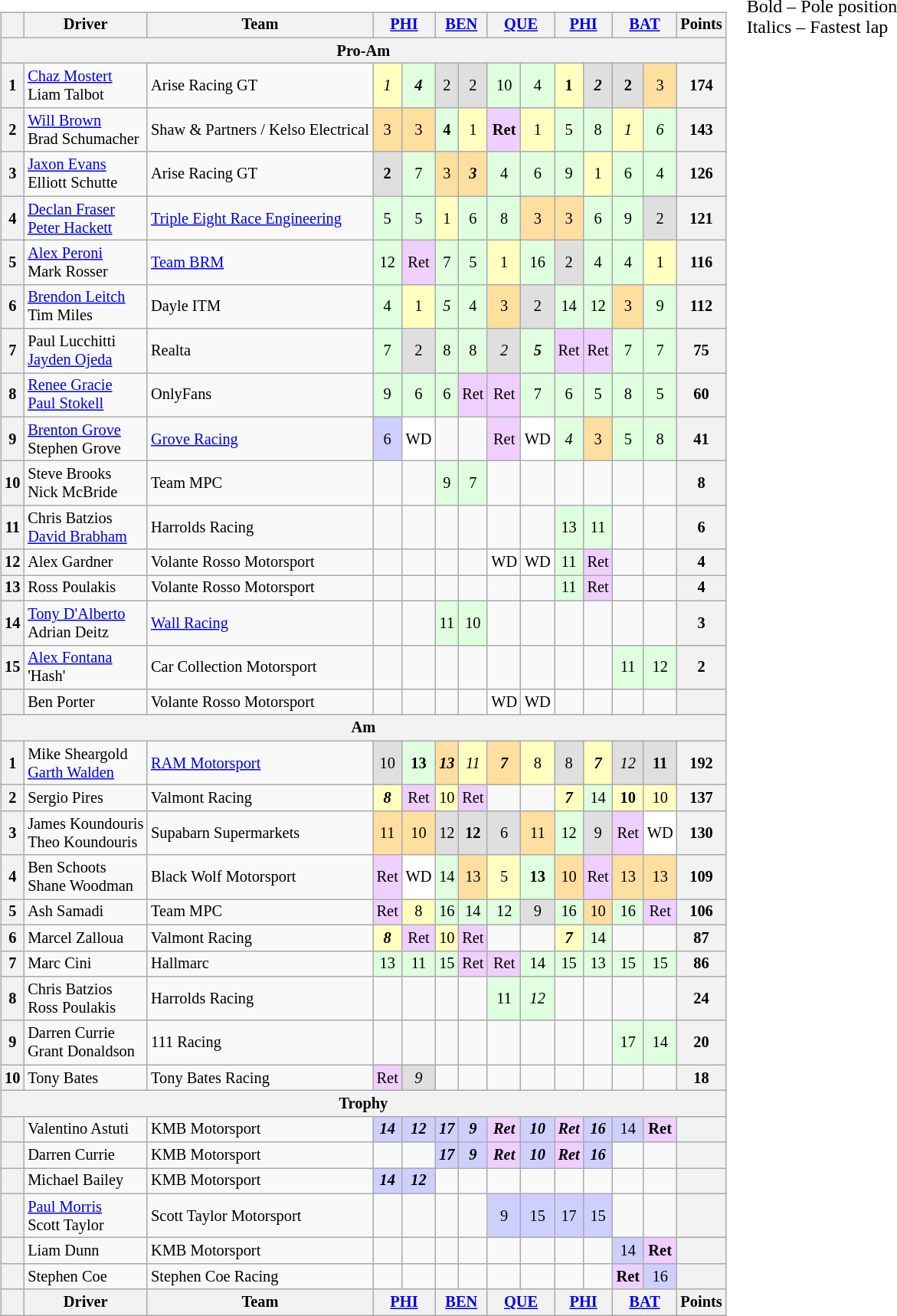<table>
<tr>
<td valign="top"><br><table class="wikitable" style="font-size: 85%; text-align:center;">
<tr>
<th></th>
<th>Driver</th>
<th>Team</th>
<th colspan=2><a href='#'>PHI</a><br></th>
<th colspan=2><a href='#'>BEN</a><br></th>
<th colspan=2><a href='#'>QUE</a><br></th>
<th colspan=2><a href='#'>PHI</a><br></th>
<th colspan=2><a href='#'>BAT</a><br></th>
<th>Points</th>
</tr>
<tr>
<th colspan=16>Pro-Am</th>
</tr>
<tr>
<th>1</th>
<td align=left> <a href='#'>Chaz Mostert</a><br> Liam Talbot</td>
<td align=left> Arise Racing GT</td>
<td style="background:#FFFFBF;"><em>1</em></td>
<td style="background:#DFFFDF;"><strong><em>4</em></strong></td>
<td style="background:#DFDFDF;">2</td>
<td style="background:#DFDFDF;">2</td>
<td style="background:#DFFFDF;">10</td>
<td style="background:#DFFFDF;">4</td>
<td style="background:#FFFFBF;"><strong>1</strong></td>
<td style="background:#DFDFDF;"><strong><em>2</em></strong></td>
<td style="background:#DFDFDF;"><strong>2</strong></td>
<td style="background:#FFDF9F;">3</td>
<th>174</th>
</tr>
<tr>
<th>2</th>
<td align=left> <a href='#'>Will Brown</a><br> Brad Schumacher</td>
<td align=left> Shaw & Partners / Kelso Electrical</td>
<td style="background:#FFDF9F;">3</td>
<td style="background:#FFDF9F;">3</td>
<td style="background:#DFFFDF;"><strong>4</strong></td>
<td style="background:#FFFFBF;">1</td>
<td style="background:#EFCFFF;"><strong>Ret</strong></td>
<td style="background:#FFFFBF;">1</td>
<td style="background:#DFFFDF;">5</td>
<td style="background:#DFFFDF;">8</td>
<td style="background:#FFFFBF;"><em>1</em></td>
<td style="background:#DFFFDF;"><em>6</em></td>
<th>143</th>
</tr>
<tr>
<th>3</th>
<td align=left> <a href='#'>Jaxon Evans</a><br> Elliott Schutte</td>
<td align=left> Arise Racing GT</td>
<td style="background:#DFDFDF;"><strong>2</strong></td>
<td style="background:#DFFFDF;">7</td>
<td style="background:#FFDF9F;">3</td>
<td style="background:#FFDF9F;"><strong><em>3</em></strong></td>
<td style="background:#DFFFDF;">4</td>
<td style="background:#DFFFDF;">6</td>
<td style="background:#DFFFDF;">9</td>
<td style="background:#FFFFBF;">1</td>
<td style="background:#DFFFDF;">6</td>
<td style="background:#DFFFDF;">4</td>
<th>126</th>
</tr>
<tr>
<th>4</th>
<td align=left> <a href='#'>Declan Fraser</a><br> <a href='#'>Peter Hackett</a></td>
<td align=left> <a href='#'>Triple Eight Race Engineering</a></td>
<td style="background:#DFFFDF;">5</td>
<td style="background:#DFFFDF;">5</td>
<td style="background:#FFFFBF;">1</td>
<td style="background:#DFFFDF;">6</td>
<td style="background:#DFFFDF;">8</td>
<td style="background:#FFDF9F;">3</td>
<td style="background:#FFDF9F;">3</td>
<td style="background:#DFFFDF;">6</td>
<td style="background:#DFFFDF;">9</td>
<td style="background:#DFDFDF;">2</td>
<th>121</th>
</tr>
<tr>
<th>5</th>
<td align="left"> <a href='#'>Alex Peroni</a><br> Mark Rosser</td>
<td align="left"> <a href='#'>Team BRM</a></td>
<td style="background:#DFFFDF;">12</td>
<td style="background:#EFCFFF;">Ret</td>
<td style="background:#DFFFDF;">7</td>
<td style="background:#DFFFDF;">5</td>
<td style="background:#FFFFBF;">1</td>
<td style="background:#DFFFDF;">16</td>
<td style="background:#DFDFDF;">2</td>
<td style="background:#DFFFDF;">4</td>
<td style="background:#DFFFDF;">4</td>
<td style="background:#FFFFBF;">1</td>
<th>116</th>
</tr>
<tr>
<th>6</th>
<td align="left"> <a href='#'>Brendon Leitch</a><br> Tim Miles</td>
<td align="left"> Dayle ITM</td>
<td style="background:#DFFFDF;">4</td>
<td style="background:#FFFFBF;">1</td>
<td style="background:#DFFFDF;"><em>5</em></td>
<td style="background:#DFFFDF;">4</td>
<td style="background:#FFDF9F;">3</td>
<td style="background:#DFDFDF;">2</td>
<td style="background:#DFFFDF;">14</td>
<td style="background:#DFFFDF;">12</td>
<td style="background:#FFDF9F;">3</td>
<td style="background:#DFFFDF;">9</td>
<th>112</th>
</tr>
<tr>
<th>7</th>
<td align=left> Paul Lucchitti<br> <a href='#'>Jayden Ojeda</a></td>
<td align=left> Realta</td>
<td style="background:#DFFFDF;">7</td>
<td style="background:#DFDFDF;">2</td>
<td style="background:#DFFFDF;">8</td>
<td style="background:#DFFFDF;">8</td>
<td style="background:#DFDFDF;"><em>2</em></td>
<td style="background:#DFFFDF;"><strong><em>5</em></strong></td>
<td style="background:#EFCFFF;">Ret</td>
<td style="background:#EFCFFF;">Ret</td>
<td style="background:#DFFFDF;">7</td>
<td style="background:#DFFFDF;">7</td>
<th>75</th>
</tr>
<tr>
<th>8</th>
<td align=left> <a href='#'>Renee Gracie</a><br> <a href='#'>Paul Stokell</a></td>
<td align=left> OnlyFans</td>
<td style="background:#DFFFDF;">9</td>
<td style="background:#DFFFDF;">6</td>
<td style="background:#DFFFDF;">6</td>
<td style="background:#EFCFFF;">Ret</td>
<td style="background:#EFCFFF;">Ret</td>
<td style="background:#DFFFDF;">7</td>
<td style="background:#DFFFDF;">6</td>
<td style="background:#DFFFDF;">5</td>
<td style="background:#DFFFDF;">8</td>
<td style="background:#DFFFDF;">5</td>
<th>60</th>
</tr>
<tr>
<th>9</th>
<td align=left> <a href='#'>Brenton Grove</a><br> Stephen Grove</td>
<td align=left> <a href='#'>Grove Racing</a></td>
<td style="background:#CFCFFF;">6</td>
<td style="background:#FFFFFF;">WD</td>
<td></td>
<td></td>
<td style="background:#EFCFFF;">Ret</td>
<td style="background:#FFFFFF;">WD</td>
<td style="background:#DFFFDF;"><em>4</em></td>
<td style="background:#FFDF9F;">3</td>
<td style="background:#DFFFDF;">5</td>
<td style="background:#DFFFDF;">8</td>
<th>41</th>
</tr>
<tr>
<th>10</th>
<td align=left> Steve Brooks<br> Nick McBride</td>
<td align=left> Team MPC</td>
<td></td>
<td></td>
<td style="background:#DFFFDF;">9</td>
<td style="background:#DFFFDF;">7</td>
<td></td>
<td></td>
<td></td>
<td></td>
<td></td>
<td></td>
<th>8</th>
</tr>
<tr>
<th>11</th>
<td align=left> Chris Batzios<br> <a href='#'>David Brabham</a></td>
<td align=left> Harrolds Racing</td>
<td></td>
<td></td>
<td></td>
<td></td>
<td></td>
<td></td>
<td style="background:#DFFFDF;">13</td>
<td style="background:#DFFFDF;">11</td>
<td></td>
<td></td>
<th>6</th>
</tr>
<tr>
<th>12</th>
<td align=left> Alex Gardner</td>
<td align=left> Volante Rosso Motorsport</td>
<td></td>
<td></td>
<td></td>
<td></td>
<td style="background:#FFFFFF;">WD</td>
<td style="background:#FFFFFF;">WD</td>
<td style="background:#DFFFDF;">11</td>
<td style="background:#EFCFFF;">Ret</td>
<td></td>
<td></td>
<th>4</th>
</tr>
<tr>
<th>13</th>
<td align=left> Ross Poulakis</td>
<td align=left> Volante Rosso Motorsport</td>
<td></td>
<td></td>
<td></td>
<td></td>
<td></td>
<td></td>
<td style="background:#DFFFDF;">11</td>
<td style="background:#EFCFFF;">Ret</td>
<td></td>
<td></td>
<th>4</th>
</tr>
<tr>
<th>14</th>
<td align=left> <a href='#'>Tony D'Alberto</a><br> Adrian Deitz</td>
<td align=left> <a href='#'>Wall Racing</a></td>
<td></td>
<td></td>
<td style="background:#DFFFDF;">11</td>
<td style="background:#DFFFDF;">10</td>
<td></td>
<td></td>
<td></td>
<td></td>
<td></td>
<td></td>
<th>3</th>
</tr>
<tr>
<th>15</th>
<td align=left> <a href='#'>Alex Fontana</a><br> 'Hash'</td>
<td align=left> Car Collection Motorsport</td>
<td></td>
<td></td>
<td></td>
<td></td>
<td></td>
<td></td>
<td></td>
<td></td>
<td style="background:#DFFFDF;">11</td>
<td style="background:#DFFFDF;">12</td>
<th>2</th>
</tr>
<tr>
<th></th>
<td align=left> Ben Porter</td>
<td align=left> Volante Rosso Motorsport</td>
<td></td>
<td></td>
<td></td>
<td></td>
<td style="background:#FFFFFF;">WD</td>
<td style="background:#FFFFFF;">WD</td>
<td></td>
<td></td>
<td></td>
<td></td>
<th></th>
</tr>
<tr>
<th colspan=16>Am</th>
</tr>
<tr>
<th>1</th>
<td align=left> Mike Sheargold<br> <a href='#'>Garth Walden</a></td>
<td align=left> <a href='#'>RAM Motorsport</a></td>
<td style="background:#DFDFDF;">10</td>
<td style="background:#DFFFDF;"><strong>13</strong></td>
<td style="background:#FFDF9F;"><strong><em>13</em></strong></td>
<td style="background:#FFFFBF;"><em>11</em></td>
<td style="background:#FFDF9F;"><strong><em>7</em></strong></td>
<td style="background:#FFFFBF;">8</td>
<td style="background:#DFDFDF;">8</td>
<td style="background:#FFFFBF;"><strong><em>7</em></strong></td>
<td style="background:#DFDFDF;"><em>12</em></td>
<td style="background:#DFDFDF;"><strong>11</strong></td>
<th>192</th>
</tr>
<tr>
<th>2</th>
<td align="left"> Sergio Pires</td>
<td align="left"> Valmont Racing</td>
<td style="background:#FFFFBF;"><strong><em>8</em></strong></td>
<td style="background:#EFCFFF;">Ret</td>
<td style="background:#FFFFBF;">10</td>
<td style="background:#EFCFFF;">Ret</td>
<td></td>
<td></td>
<td style="background:#FFFFBF;"><strong><em>7</em></strong></td>
<td style="background:#DFFFDF;">14</td>
<td style="background:#FFFFBF;"><strong>10</strong></td>
<td style="background:#FFFFBF;">10</td>
<th>137</th>
</tr>
<tr>
<th>3</th>
<td align="left"> James Koundouris<br> Theo Koundouris</td>
<td align="left"> Supabarn Supermarkets</td>
<td style="background:#FFDF9F;">11</td>
<td style="background:#FFDF9F;">10</td>
<td style="background:#DFDFDF;">12</td>
<td style="background:#DFDFDF;"><strong>12</strong></td>
<td style="background:#DFDFDF;">6</td>
<td style="background:#FFDF9F;">11</td>
<td style="background:#DFFFDF;">12</td>
<td style="background:#DFDFDF;">9</td>
<td style="background:#EFCFFF;">Ret</td>
<td style="background:#FFFFFF;">WD</td>
<th>130</th>
</tr>
<tr>
<th>4</th>
<td align="left"> Ben Schoots<br> Shane Woodman</td>
<td align="left"> Black Wolf Motorsport</td>
<td style="background:#EFCFFF;">Ret</td>
<td style="background:#FFFFFF;">WD</td>
<td style="background:#DFFFDF;">14</td>
<td style="background:#FFDF9F;">13</td>
<td style="background:#FFFFBF;">5</td>
<td style="background:#DFFFDF;"><strong>13</strong></td>
<td style="background:#FFDF9F;">10</td>
<td style="background:#EFCFFF;">Ret</td>
<td style="background:#FFDF9F;">13</td>
<td style="background:#FFDF9F;">13</td>
<th>109</th>
</tr>
<tr>
<th>5</th>
<td align="left"> Ash Samadi</td>
<td align="left"> Team MPC</td>
<td style="background:#EFCFFF;">Ret</td>
<td style="background:#FFFFBF;">8</td>
<td style="background:#DFFFDF;">16</td>
<td style="background:#DFFFDF;">14</td>
<td style="background:#DFFFDF;">12</td>
<td style="background:#DFDFDF;">9</td>
<td style="background:#DFFFDF;">16</td>
<td style="background:#FFDF9F;">10</td>
<td style="background:#DFFFDF;">16</td>
<td style="background:#EFCFFF;">Ret</td>
<th>106</th>
</tr>
<tr>
<th>6</th>
<td align="left"> Marcel Zalloua</td>
<td align="left"> Valmont Racing</td>
<td style="background:#FFFFBF;"><strong><em>8</em></strong></td>
<td style="background:#EFCFFF;">Ret</td>
<td style="background:#FFFFBF;">10</td>
<td style="background:#EFCFFF;">Ret</td>
<td></td>
<td></td>
<td style="background:#FFFFBF;"><strong><em>7</em></strong></td>
<td style="background:#DFFFDF;">14</td>
<td></td>
<td></td>
<th>87</th>
</tr>
<tr>
<th>7</th>
<td align=left> Marc Cini</td>
<td align=left> Hallmarc</td>
<td style="background:#DFFFDF;">13</td>
<td style="background:#DFFFDF;">11</td>
<td style="background:#DFFFDF;">15</td>
<td style="background:#EFCFFF;">Ret</td>
<td style="background:#EFCFFF;">Ret</td>
<td style="background:#DFFFDF;">14</td>
<td style="background:#DFFFDF;">15</td>
<td style="background:#DFFFDF;">13</td>
<td style="background:#DFFFDF;">15</td>
<td style="background:#DFFFDF;">15</td>
<th>86</th>
</tr>
<tr>
<th>8</th>
<td align=left> Chris Batzios<br> Ross Poulakis</td>
<td align=left> Harrolds Racing</td>
<td></td>
<td></td>
<td></td>
<td></td>
<td style="background:#DFFFDF;">11</td>
<td style="background:#DFFFDF;"><em>12</em></td>
<td></td>
<td></td>
<td></td>
<td></td>
<th>24</th>
</tr>
<tr>
<th>9</th>
<td align=left> Darren Currie<br> Grant Donaldson</td>
<td align=left> 111 Racing</td>
<td></td>
<td></td>
<td></td>
<td></td>
<td></td>
<td></td>
<td></td>
<td></td>
<td style="background:#DFFFDF;">17</td>
<td style="background:#DFFFDF;">14</td>
<th>20</th>
</tr>
<tr>
<th>10</th>
<td align="left"> Tony Bates</td>
<td align="left"> Tony Bates Racing</td>
<td style="background:#EFCFFF;">Ret</td>
<td style="background:#DFDFDF;"><em>9</em></td>
<td></td>
<td></td>
<td></td>
<td></td>
<td></td>
<td></td>
<td></td>
<td></td>
<th>18</th>
</tr>
<tr>
<th colspan=16>Trophy</th>
</tr>
<tr>
<th></th>
<td align=left> Valentino Astuti</td>
<td align=left> KMB Motorsport</td>
<td style="background:#CFCFFF;"><strong><em>14</em></strong></td>
<td style="background:#CFCFFF;"><strong><em>12</em></strong></td>
<td style="background:#CFCFFF;"><strong><em>17</em></strong></td>
<td style="background:#CFCFFF;"><strong><em>9</em></strong></td>
<td style="background:#EFCFFF;"><strong><em>Ret</em></strong></td>
<td style="background:#CFCFFF;"><strong><em>10</em></strong></td>
<td style="background:#EFCFFF;"><strong><em>Ret</em></strong></td>
<td style="background:#CFCFFF;"><strong><em>16</em></strong></td>
<td style="background:#CFCFFF;">14</td>
<td style="background:#EFCFFF;"><strong>Ret</strong></td>
<th></th>
</tr>
<tr>
<th></th>
<td align=left> Darren Currie</td>
<td align=left> KMB Motorsport</td>
<td></td>
<td></td>
<td style="background:#CFCFFF;"><strong><em>17</em></strong></td>
<td style="background:#CFCFFF;"><strong><em>9</em></strong></td>
<td style="background:#EFCFFF;"><strong><em>Ret</em></strong></td>
<td style="background:#CFCFFF;"><strong><em>10</em></strong></td>
<td style="background:#EFCFFF;"><strong><em>Ret</em></strong></td>
<td style="background:#CFCFFF;"><strong><em>16</em></strong></td>
<td></td>
<td></td>
<th></th>
</tr>
<tr>
<th></th>
<td align=left> Michael Bailey</td>
<td align=left> KMB Motorsport</td>
<td style="background:#CFCFFF;"><strong><em>14</em></strong></td>
<td style="background:#CFCFFF;"><strong><em>12</em></strong></td>
<td></td>
<td></td>
<td></td>
<td></td>
<td></td>
<td></td>
<td></td>
<td></td>
<th></th>
</tr>
<tr>
<th></th>
<td align=left> <a href='#'>Paul Morris</a><br> Scott Taylor</td>
<td align=left> Scott Taylor Motorsport</td>
<td></td>
<td></td>
<td></td>
<td></td>
<td style="background:#CFCFFF;">9</td>
<td style="background:#CFCFFF;">15</td>
<td style="background:#CFCFFF;">17</td>
<td style="background:#CFCFFF;">15</td>
<td></td>
<td></td>
<th></th>
</tr>
<tr>
<th></th>
<td align=left> Liam Dunn</td>
<td align=left> KMB Motorsport</td>
<td></td>
<td></td>
<td></td>
<td></td>
<td></td>
<td></td>
<td></td>
<td></td>
<td style="background:#CFCFFF;">14</td>
<td style="background:#EFCFFF;"><strong>Ret</strong></td>
<th></th>
</tr>
<tr>
<th></th>
<td align=left> Stephen Coe</td>
<td align=left> Stephen Coe Racing</td>
<td></td>
<td></td>
<td></td>
<td></td>
<td></td>
<td></td>
<td></td>
<td></td>
<td style="background:#EFCFFF;"><strong>Ret</strong></td>
<td style="background:#CFCFFF;">16</td>
<th></th>
</tr>
<tr valign="top">
<th valign=middle></th>
<th valign=middle>Driver</th>
<th valign=middle>Team</th>
<th colspan=2><a href='#'>PHI</a><br></th>
<th colspan=2><a href='#'>BEN</a><br></th>
<th colspan=2><a href='#'>QUE</a><br></th>
<th colspan=2><a href='#'>PHI</a><br></th>
<th colspan=2><a href='#'>BAT</a><br></th>
<th valign=middle>Points</th>
</tr>
</table>
</td>
<td valign="top"><br>
<span>Bold – Pole position<br>
Italics – Fastest lap</span></td>
</tr>
</table>
